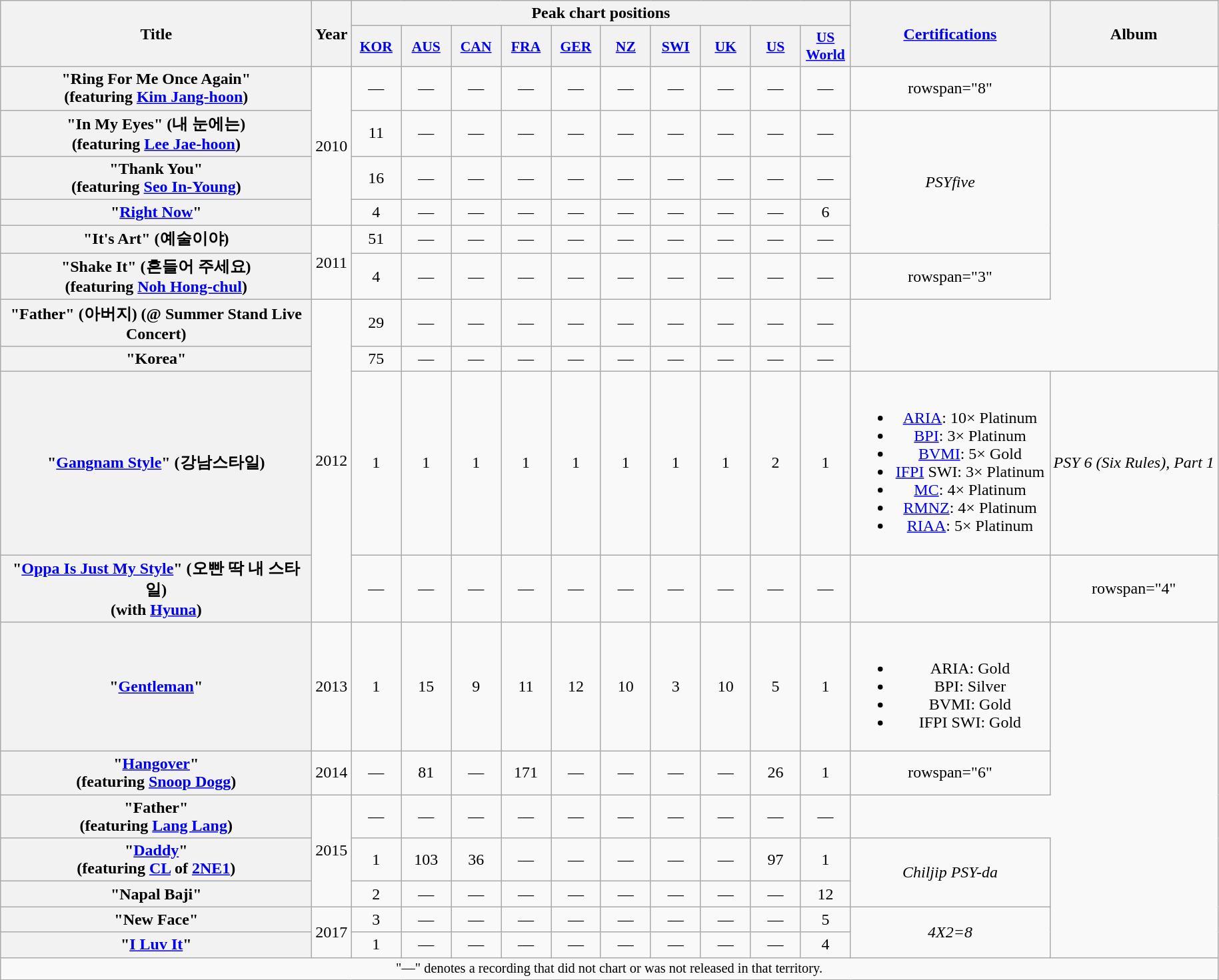<table class="wikitable plainrowheaders" style="text-align:center;">
<tr>
<th scope="col" rowspan="2" style="width:19em;">Title</th>
<th scope="col" rowspan="2">Year</th>
<th scope="col" colspan="10">Peak chart positions</th>
<th scope="col" rowspan="2" style="width:12em;"><a href='#'>Certifications</a></th>
<th scope="col" rowspan="2">Album</th>
</tr>
<tr>
<th scope="col" style="width:3em;font-size:90%;"><a href='#'>KOR</a><br></th>
<th scope="col" style="width:3em;font-size:90%;"><a href='#'>AUS</a><br></th>
<th scope="col" style="width:3em;font-size:90%;"><a href='#'>CAN</a><br></th>
<th scope="col" style="width:3em;font-size:90%;"><a href='#'>FRA</a><br></th>
<th scope="col" style="width:3em;font-size:90%;"><a href='#'>GER</a><br></th>
<th scope="col" style="width:3em;font-size:90%;"><a href='#'>NZ</a><br></th>
<th scope="col" style="width:3em;font-size:90%;"><a href='#'>SWI</a><br></th>
<th scope="col" style="width:3em;font-size:90%;"><a href='#'>UK</a><br></th>
<th scope="col" style="width:3em;font-size:90%;"><a href='#'>US</a><br></th>
<th scope="col" style="width:3em;font-size:90%;"><a href='#'>US<br>World</a><br></th>
</tr>
<tr>
<th scope="row">"Ring For Me Once Again"<br><span>(featuring <a href='#'>Kim Jang-hoon</a>)</span></th>
<td rowspan="4">2010</td>
<td>—</td>
<td>—</td>
<td>—</td>
<td>—</td>
<td>—</td>
<td>—</td>
<td>—</td>
<td>—</td>
<td>—</td>
<td>—</td>
<td>rowspan="8" </td>
<td></td>
</tr>
<tr>
<th scope="row">"In My Eyes" (내 눈에는)<br><span>(featuring <a href='#'>Lee Jae-hoon</a>)</span></th>
<td>11</td>
<td>—</td>
<td>—</td>
<td>—</td>
<td>—</td>
<td>—</td>
<td>—</td>
<td>—</td>
<td>—</td>
<td>—</td>
<td rowspan="4"><em>PSYfive</em></td>
</tr>
<tr>
<th scope="row">"Thank You"<br><span>(featuring <a href='#'>Seo In-Young</a>)</span></th>
<td>16</td>
<td>—</td>
<td>—</td>
<td>—</td>
<td>—</td>
<td>—</td>
<td>—</td>
<td>—</td>
<td>—</td>
<td>—</td>
</tr>
<tr>
<th scope="row">"<a href='#'>Right Now</a>"</th>
<td>4</td>
<td>—</td>
<td>—</td>
<td>—</td>
<td>—</td>
<td>—</td>
<td>—</td>
<td>—</td>
<td>—</td>
<td>6</td>
</tr>
<tr>
<th scope="row">"It's Art" (예술이야)</th>
<td rowspan="2">2011</td>
<td>51</td>
<td>—</td>
<td>—</td>
<td>—</td>
<td>—</td>
<td>—</td>
<td>—</td>
<td>—</td>
<td>—</td>
<td>—</td>
</tr>
<tr>
<th scope="row">"Shake It" (흔들어 주세요)<br><span>(featuring <a href='#'>Noh Hong-chul</a>)</span></th>
<td>4</td>
<td>—</td>
<td>—</td>
<td>—</td>
<td>—</td>
<td>—</td>
<td>—</td>
<td>—</td>
<td>—</td>
<td>—</td>
<td>rowspan="3" </td>
</tr>
<tr>
<th scope="row">"Father" (아버지) (@ Summer Stand Live Concert)</th>
<td rowspan="4">2012</td>
<td>29</td>
<td>—</td>
<td>—</td>
<td>—</td>
<td>—</td>
<td>—</td>
<td>—</td>
<td>—</td>
<td>—</td>
<td>—</td>
</tr>
<tr>
<th scope="row">"Korea"</th>
<td>75</td>
<td>—</td>
<td>—</td>
<td>—</td>
<td>—</td>
<td>—</td>
<td>—</td>
<td>—</td>
<td>—</td>
<td>—</td>
</tr>
<tr>
<th scope="row">"<a href='#'>Gangnam Style</a>" (강남스타일)</th>
<td>1</td>
<td>1</td>
<td>1</td>
<td>1</td>
<td>1</td>
<td>1</td>
<td>1</td>
<td>1</td>
<td>2</td>
<td>1</td>
<td><br><ul><li><a href='#'>ARIA</a>: 10× Platinum</li><li><a href='#'>BPI</a>: 3× Platinum</li><li><a href='#'>BVMI</a>: 5× Gold</li><li><a href='#'>IFPI</a> SWI: 3× Platinum</li><li><a href='#'>MC</a>: 4× Platinum</li><li><a href='#'>RMNZ</a>: 4× Platinum</li><li><a href='#'>RIAA</a>: 5× Platinum</li></ul></td>
<td><em>PSY 6 (Six Rules), Part 1</em></td>
</tr>
<tr>
<th scope="row">"<a href='#'>Oppa Is Just My Style</a>" (오빤 딱 내 스타일)<br><span>(with <a href='#'>Hyuna</a>)</span></th>
<td>—</td>
<td>—</td>
<td>—</td>
<td>—</td>
<td>—</td>
<td>—</td>
<td>—</td>
<td>—</td>
<td>—</td>
<td>—</td>
<td></td>
<td>rowspan="4" </td>
</tr>
<tr>
<th scope="row">"<a href='#'>Gentleman</a>"</th>
<td>2013</td>
<td>1</td>
<td>15</td>
<td>9</td>
<td>11</td>
<td>12</td>
<td>10</td>
<td>3</td>
<td>10</td>
<td>5</td>
<td>1</td>
<td><br><ul><li>ARIA: Gold</li><li>BPI: Silver</li><li>BVMI: Gold</li><li>IFPI SWI: Gold</li></ul></td>
</tr>
<tr>
<th scope="row">"<a href='#'>Hangover</a>"<br><span>(featuring <a href='#'>Snoop Dogg</a>)</span></th>
<td>2014</td>
<td>—</td>
<td>81</td>
<td>—</td>
<td>171</td>
<td>—</td>
<td>—</td>
<td>—</td>
<td>—</td>
<td>26</td>
<td>1</td>
<td>rowspan="6" </td>
</tr>
<tr>
<th scope="row">"Father"<br><span>(featuring <a href='#'>Lang Lang</a>)</span></th>
<td rowspan="3">2015</td>
<td>—</td>
<td>—</td>
<td>—</td>
<td>—</td>
<td>—</td>
<td>—</td>
<td>—</td>
<td>—</td>
<td>—</td>
<td>—</td>
</tr>
<tr>
<th scope="row">"<a href='#'>Daddy</a>"<br><span>(featuring <a href='#'>CL</a> of <a href='#'>2NE1</a>)</span></th>
<td>1</td>
<td>103</td>
<td>36</td>
<td>—</td>
<td>—</td>
<td>—</td>
<td>—</td>
<td>—</td>
<td>97</td>
<td>1</td>
<td rowspan="2"><em>Chiljip PSY-da</em></td>
</tr>
<tr>
<th scope="row">"Napal Baji"</th>
<td>2</td>
<td>—</td>
<td>—</td>
<td>—</td>
<td>—</td>
<td>—</td>
<td>—</td>
<td>—</td>
<td>—</td>
<td>12</td>
</tr>
<tr>
<th scope="row">"New Face"</th>
<td rowspan="2">2017</td>
<td>3</td>
<td>—</td>
<td>—</td>
<td>—</td>
<td>—</td>
<td>—</td>
<td>—</td>
<td>—</td>
<td>—</td>
<td>5</td>
<td rowspan="2"><em>4X2=8</em></td>
</tr>
<tr>
<th scope="row">"<a href='#'>I Luv It</a>"</th>
<td>1</td>
<td>—</td>
<td>—</td>
<td>—</td>
<td>—</td>
<td>—</td>
<td>—</td>
<td>—</td>
<td>—</td>
<td>4</td>
</tr>
<tr>
<td colspan="14" style="font-size:85%">"—" denotes a recording that did not chart or was not released in that territory.</td>
</tr>
</table>
